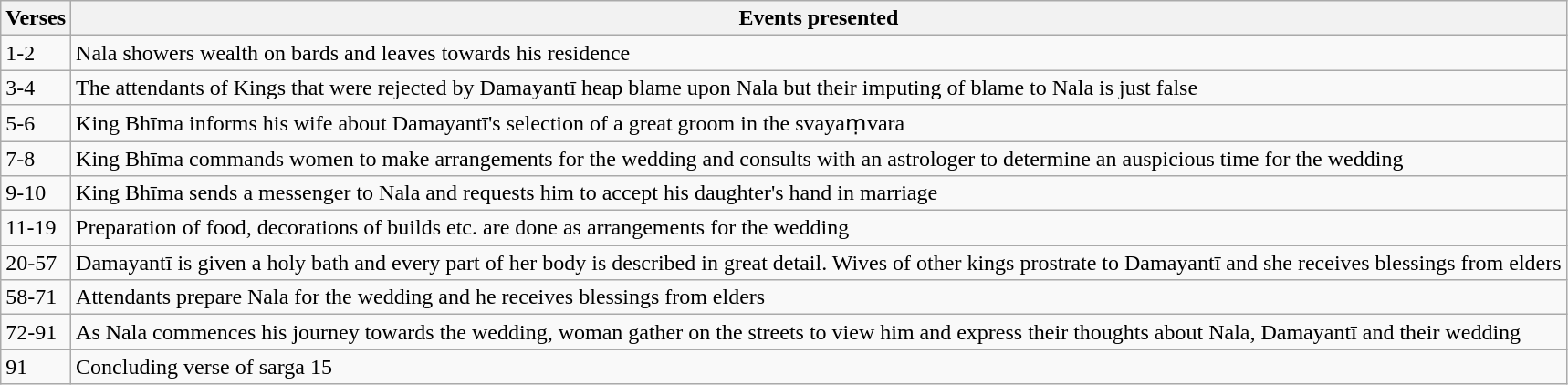<table class="wikitable">
<tr>
<th>Verses</th>
<th>Events presented</th>
</tr>
<tr>
<td>1-2</td>
<td>Nala showers wealth on bards and leaves towards his residence</td>
</tr>
<tr>
<td>3-4</td>
<td>The attendants of Kings that were rejected by Damayantī heap blame upon Nala but their imputing of blame to Nala is just false</td>
</tr>
<tr>
<td>5-6</td>
<td>King Bhīma informs his wife about Damayantī's selection of a great groom in the svayaṃvara</td>
</tr>
<tr>
<td>7-8</td>
<td>King Bhīma commands women to make arrangements for the wedding and consults with an astrologer to determine an auspicious time for the wedding</td>
</tr>
<tr>
<td>9-10</td>
<td>King Bhīma sends a messenger to Nala and requests him to accept his daughter's hand in marriage</td>
</tr>
<tr>
<td>11-19</td>
<td>Preparation of food, decorations of builds etc. are done as arrangements for the wedding</td>
</tr>
<tr>
<td>20-57</td>
<td>Damayantī is given a holy bath and every part of her body is described in great detail. Wives of other kings prostrate to Damayantī and she receives blessings from elders</td>
</tr>
<tr>
<td>58-71</td>
<td>Attendants prepare Nala for the wedding and he receives blessings from elders</td>
</tr>
<tr>
<td>72-91</td>
<td>As Nala commences his journey towards the wedding, woman gather on the streets to view him and express their thoughts about Nala, Damayantī and their wedding</td>
</tr>
<tr>
<td>91</td>
<td>Concluding verse of sarga 15</td>
</tr>
</table>
